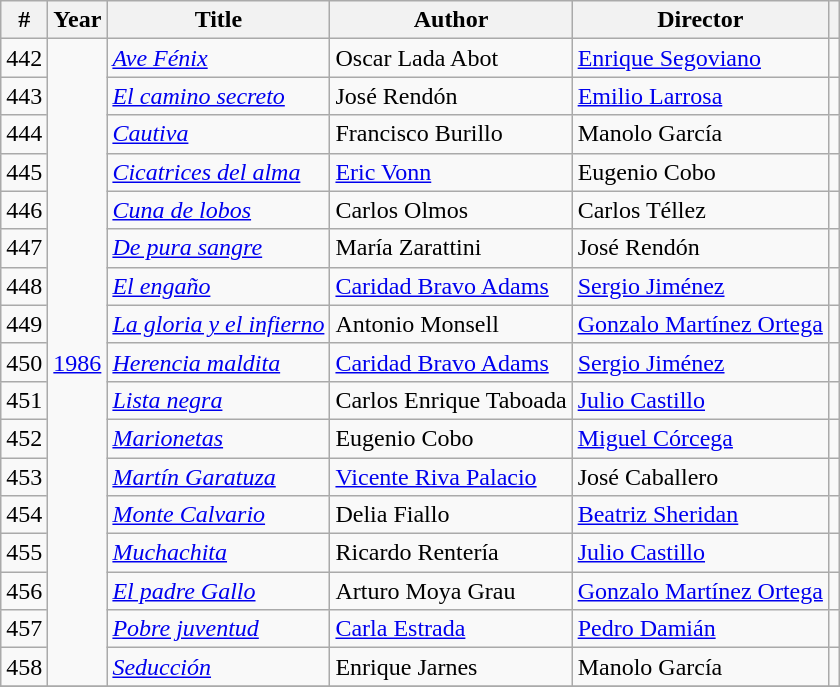<table class="wikitable sortable">
<tr>
<th>#</th>
<th>Year</th>
<th>Title</th>
<th>Author</th>
<th>Director</th>
<th></th>
</tr>
<tr>
<td>442</td>
<td rowspan="17"><a href='#'>1986</a></td>
<td><em><a href='#'>Ave Fénix</a></em></td>
<td>Oscar Lada Abot</td>
<td><a href='#'>Enrique Segoviano</a></td>
<td></td>
</tr>
<tr>
<td>443</td>
<td><em><a href='#'>El camino secreto</a></em></td>
<td>José Rendón</td>
<td><a href='#'>Emilio Larrosa</a></td>
<td></td>
</tr>
<tr>
<td>444</td>
<td><em><a href='#'>Cautiva</a></em></td>
<td>Francisco Burillo</td>
<td>Manolo García</td>
<td></td>
</tr>
<tr>
<td>445</td>
<td><em><a href='#'>Cicatrices del alma</a></em></td>
<td><a href='#'>Eric Vonn</a></td>
<td>Eugenio Cobo</td>
<td></td>
</tr>
<tr>
<td>446</td>
<td><em><a href='#'>Cuna de lobos</a></em></td>
<td>Carlos Olmos</td>
<td>Carlos Téllez</td>
<td></td>
</tr>
<tr>
<td>447</td>
<td><em><a href='#'>De pura sangre</a></em></td>
<td>María Zarattini</td>
<td>José Rendón</td>
<td></td>
</tr>
<tr>
<td>448</td>
<td><em><a href='#'>El engaño</a></em></td>
<td><a href='#'>Caridad Bravo Adams</a></td>
<td><a href='#'>Sergio Jiménez</a></td>
<td></td>
</tr>
<tr>
<td>449</td>
<td><em><a href='#'>La gloria y el infierno</a></em></td>
<td>Antonio Monsell</td>
<td><a href='#'>Gonzalo Martínez Ortega</a></td>
<td></td>
</tr>
<tr>
<td>450</td>
<td><em><a href='#'>Herencia maldita</a></em></td>
<td><a href='#'>Caridad Bravo Adams</a></td>
<td><a href='#'>Sergio Jiménez</a></td>
<td></td>
</tr>
<tr>
<td>451</td>
<td><em><a href='#'>Lista negra</a></em></td>
<td>Carlos Enrique Taboada</td>
<td><a href='#'>Julio Castillo</a></td>
<td></td>
</tr>
<tr>
<td>452</td>
<td><em><a href='#'>Marionetas</a></em></td>
<td>Eugenio Cobo</td>
<td><a href='#'>Miguel Córcega</a></td>
<td></td>
</tr>
<tr>
<td>453</td>
<td><em><a href='#'>Martín Garatuza</a></em></td>
<td><a href='#'>Vicente Riva Palacio</a></td>
<td>José Caballero</td>
<td></td>
</tr>
<tr>
<td>454</td>
<td><em><a href='#'>Monte Calvario</a></em></td>
<td>Delia Fiallo</td>
<td><a href='#'>Beatriz Sheridan</a></td>
<td></td>
</tr>
<tr>
<td>455</td>
<td><em><a href='#'>Muchachita</a></em></td>
<td>Ricardo Rentería</td>
<td><a href='#'>Julio Castillo</a></td>
<td></td>
</tr>
<tr>
<td>456</td>
<td><em><a href='#'>El padre Gallo</a></em></td>
<td>Arturo Moya Grau</td>
<td><a href='#'>Gonzalo Martínez Ortega</a></td>
<td></td>
</tr>
<tr>
<td>457</td>
<td><em><a href='#'>Pobre juventud</a></em></td>
<td><a href='#'>Carla Estrada</a></td>
<td><a href='#'>Pedro Damián</a></td>
<td></td>
</tr>
<tr>
<td>458</td>
<td><em><a href='#'>Seducción</a></em></td>
<td>Enrique Jarnes</td>
<td>Manolo García</td>
<td></td>
</tr>
<tr>
</tr>
</table>
